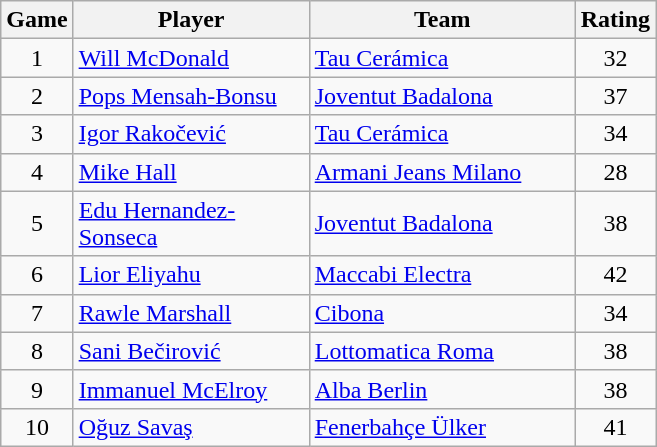<table class="wikitable sortable" style="text-align: center;">
<tr>
<th align="center">Game</th>
<th align="center" width=150>Player</th>
<th align="center" width=170>Team</th>
<th align="center">Rating</th>
</tr>
<tr>
<td>1</td>
<td align="left"> <a href='#'>Will McDonald</a></td>
<td align="left"> <a href='#'>Tau Cerámica</a></td>
<td>32</td>
</tr>
<tr>
<td>2</td>
<td align="left"> <a href='#'>Pops Mensah-Bonsu</a></td>
<td align="left"> <a href='#'>Joventut Badalona</a></td>
<td>37</td>
</tr>
<tr>
<td>3</td>
<td align="left"> <a href='#'>Igor Rakočević</a></td>
<td align="left"> <a href='#'>Tau Cerámica</a></td>
<td>34</td>
</tr>
<tr>
<td>4</td>
<td align="left"> <a href='#'>Mike Hall</a></td>
<td align="left"> <a href='#'>Armani Jeans Milano</a></td>
<td>28</td>
</tr>
<tr>
<td>5</td>
<td align="left"> <a href='#'>Edu Hernandez-Sonseca</a></td>
<td align="left"> <a href='#'>Joventut Badalona</a></td>
<td>38</td>
</tr>
<tr>
<td>6</td>
<td align="left"> <a href='#'>Lior Eliyahu</a></td>
<td align="left"> <a href='#'>Maccabi Electra</a></td>
<td>42</td>
</tr>
<tr>
<td>7</td>
<td align="left"> <a href='#'>Rawle Marshall</a></td>
<td align="left"> <a href='#'>Cibona</a></td>
<td>34</td>
</tr>
<tr>
<td>8</td>
<td align="left"> <a href='#'>Sani Bečirović</a></td>
<td align="left"> <a href='#'>Lottomatica Roma</a></td>
<td>38</td>
</tr>
<tr>
<td>9</td>
<td align=left> <a href='#'>Immanuel McElroy</a></td>
<td align=left> <a href='#'>Alba Berlin</a></td>
<td>38</td>
</tr>
<tr>
<td>10</td>
<td align=left> <a href='#'>Oğuz Savaş</a></td>
<td align=left> <a href='#'>Fenerbahçe Ülker</a></td>
<td>41</td>
</tr>
</table>
